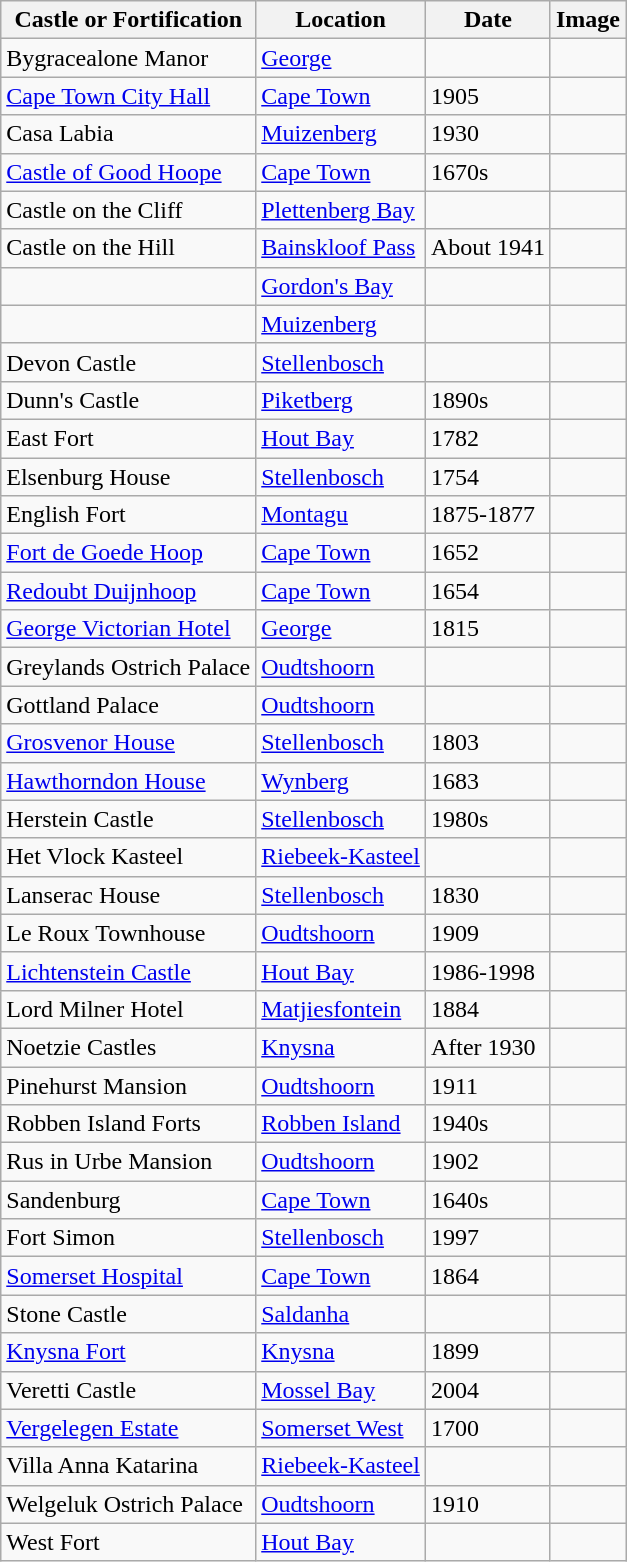<table class="wikitable">
<tr>
<th>Castle or Fortification</th>
<th>Location</th>
<th>Date</th>
<th>Image</th>
</tr>
<tr>
<td>Bygracealone Manor</td>
<td><a href='#'>George</a></td>
<td></td>
<td></td>
</tr>
<tr>
<td><a href='#'>Cape Town City Hall</a></td>
<td><a href='#'>Cape Town</a></td>
<td>1905</td>
<td></td>
</tr>
<tr>
<td>Casa Labia</td>
<td><a href='#'>Muizenberg</a></td>
<td>1930</td>
<td></td>
</tr>
<tr>
<td><a href='#'>Castle of Good Hoope</a></td>
<td><a href='#'>Cape Town</a></td>
<td>1670s</td>
<td></td>
</tr>
<tr>
<td>Castle on the Cliff</td>
<td><a href='#'>Plettenberg Bay</a></td>
<td></td>
<td></td>
</tr>
<tr>
<td>Castle on the Hill</td>
<td><a href='#'>Bainskloof Pass</a></td>
<td>About 1941</td>
<td></td>
</tr>
<tr>
<td></td>
<td><a href='#'>Gordon's Bay</a></td>
<td></td>
<td></td>
</tr>
<tr>
<td></td>
<td><a href='#'>Muizenberg</a></td>
<td></td>
<td></td>
</tr>
<tr>
<td>Devon Castle</td>
<td><a href='#'>Stellenbosch</a></td>
<td></td>
<td></td>
</tr>
<tr>
<td>Dunn's Castle</td>
<td><a href='#'>Piketberg</a></td>
<td>1890s</td>
<td></td>
</tr>
<tr>
<td>East Fort</td>
<td><a href='#'>Hout Bay</a></td>
<td>1782</td>
<td></td>
</tr>
<tr>
<td>Elsenburg House</td>
<td><a href='#'>Stellenbosch</a></td>
<td>1754</td>
<td></td>
</tr>
<tr>
<td>English Fort</td>
<td><a href='#'>Montagu</a></td>
<td>1875-1877</td>
<td></td>
</tr>
<tr>
<td><a href='#'>Fort de Goede Hoop</a></td>
<td><a href='#'>Cape Town</a></td>
<td>1652</td>
<td></td>
</tr>
<tr>
<td><a href='#'>Redoubt Duijnhoop</a></td>
<td><a href='#'>Cape Town</a></td>
<td>1654</td>
<td></td>
</tr>
<tr>
<td><a href='#'>George Victorian Hotel</a></td>
<td><a href='#'>George</a></td>
<td>1815</td>
<td></td>
</tr>
<tr>
<td>Greylands Ostrich Palace</td>
<td><a href='#'>Oudtshoorn</a></td>
<td></td>
<td></td>
</tr>
<tr>
<td>Gottland Palace</td>
<td><a href='#'>Oudtshoorn</a></td>
<td></td>
<td></td>
</tr>
<tr>
<td><a href='#'>Grosvenor House</a></td>
<td><a href='#'>Stellenbosch</a></td>
<td>1803</td>
<td></td>
</tr>
<tr>
<td><a href='#'>Hawthorndon House</a></td>
<td><a href='#'>Wynberg</a></td>
<td>1683</td>
<td></td>
</tr>
<tr>
<td>Herstein Castle</td>
<td><a href='#'>Stellenbosch</a></td>
<td>1980s</td>
<td></td>
</tr>
<tr>
<td>Het Vlock Kasteel</td>
<td><a href='#'>Riebeek-Kasteel</a></td>
<td></td>
<td></td>
</tr>
<tr>
<td>Lanserac House</td>
<td><a href='#'>Stellenbosch</a></td>
<td>1830</td>
<td></td>
</tr>
<tr>
<td>Le Roux Townhouse</td>
<td><a href='#'>Oudtshoorn</a></td>
<td>1909</td>
<td></td>
</tr>
<tr>
<td><a href='#'>Lichtenstein Castle</a></td>
<td><a href='#'>Hout Bay</a></td>
<td>1986-1998</td>
<td></td>
</tr>
<tr>
<td>Lord Milner Hotel</td>
<td><a href='#'>Matjiesfontein</a></td>
<td>1884</td>
<td></td>
</tr>
<tr>
<td>Noetzie Castles</td>
<td><a href='#'>Knysna</a></td>
<td>After 1930</td>
<td></td>
</tr>
<tr>
<td>Pinehurst Mansion</td>
<td><a href='#'>Oudtshoorn</a></td>
<td>1911</td>
<td></td>
</tr>
<tr>
<td>Robben Island Forts</td>
<td><a href='#'>Robben Island</a></td>
<td>1940s</td>
<td></td>
</tr>
<tr>
<td>Rus in Urbe Mansion</td>
<td><a href='#'>Oudtshoorn</a></td>
<td>1902</td>
<td></td>
</tr>
<tr>
<td>Sandenburg</td>
<td><a href='#'>Cape Town</a></td>
<td>1640s</td>
<td></td>
</tr>
<tr>
<td>Fort Simon</td>
<td><a href='#'>Stellenbosch</a></td>
<td>1997</td>
<td></td>
</tr>
<tr>
<td><a href='#'>Somerset Hospital</a></td>
<td><a href='#'>Cape Town</a></td>
<td>1864</td>
<td></td>
</tr>
<tr>
<td>Stone Castle</td>
<td><a href='#'>Saldanha</a></td>
<td></td>
<td></td>
</tr>
<tr>
<td><a href='#'>Knysna Fort</a></td>
<td><a href='#'>Knysna</a></td>
<td>1899</td>
<td></td>
</tr>
<tr>
<td>Veretti Castle</td>
<td><a href='#'>Mossel Bay</a></td>
<td>2004</td>
<td></td>
</tr>
<tr>
<td><a href='#'>Vergelegen Estate</a></td>
<td><a href='#'>Somerset West</a></td>
<td>1700</td>
<td></td>
</tr>
<tr>
<td>Villa Anna Katarina</td>
<td><a href='#'>Riebeek-Kasteel</a></td>
<td></td>
<td></td>
</tr>
<tr>
<td>Welgeluk Ostrich Palace</td>
<td><a href='#'>Oudtshoorn</a></td>
<td>1910</td>
<td></td>
</tr>
<tr>
<td>West Fort</td>
<td><a href='#'>Hout Bay</a></td>
<td></td>
<td></td>
</tr>
</table>
